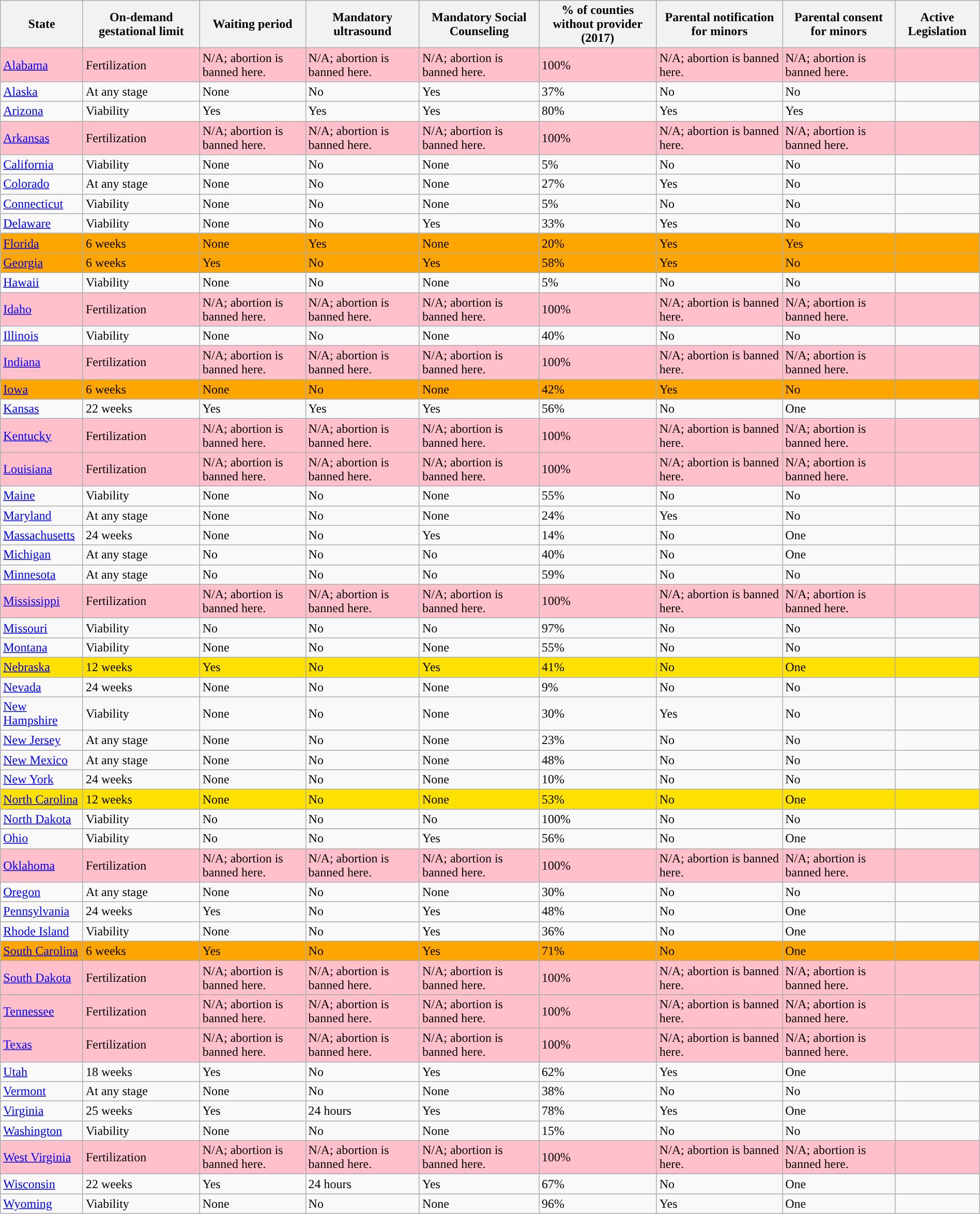<table class="wikitable sortable" style="margin-left: auto; margin-right: auto; vertical-align: top;">
<tr>
<th>State</th>
<th>On-demand gestational limit</th>
<th>Waiting period</th>
<th>Mandatory ultrasound</th>
<th>Mandatory Social Counseling</th>
<th>% of counties without provider<br>(2017)</th>
<th>Parental notification for minors</th>
<th>Parental consent for minors</th>
<th>Active Legislation</th>
</tr>
<tr style="background:pink;">
<td><a href='#'>Alabama</a></td>
<td> Fertilization</td>
<td> N/A; abortion is banned here.</td>
<td> N/A; abortion is banned here.</td>
<td> N/A; abortion is banned here.</td>
<td> 100%</td>
<td> N/A; abortion is banned here.</td>
<td>N/A; abortion is banned here.</td>
<td></td>
</tr>
<tr>
<td><a href='#'>Alaska</a></td>
<td> At any stage</td>
<td> None</td>
<td> No</td>
<td> Yes</td>
<td>37%</td>
<td> No</td>
<td> No</td>
</tr>
<tr>
<td><a href='#'>Arizona</a></td>
<td> Viability</td>
<td> Yes</td>
<td> Yes</td>
<td> Yes</td>
<td>80%</td>
<td> Yes</td>
<td> Yes</td>
<td></td>
</tr>
<tr style="background: pink;">
<td><a href='#'>Arkansas</a></td>
<td> Fertilization</td>
<td> N/A; abortion is banned here.</td>
<td> N/A; abortion is banned here.</td>
<td> N/A; abortion is banned here.</td>
<td> 100%</td>
<td> N/A; abortion is banned here.</td>
<td>N/A; abortion is banned here.</td>
<td></td>
</tr>
<tr>
<td><a href='#'>California</a></td>
<td> Viability</td>
<td> None</td>
<td> No</td>
<td> None</td>
<td>5%</td>
<td> No</td>
<td> No</td>
<td></td>
</tr>
<tr>
<td><a href='#'>Colorado</a></td>
<td> At any stage</td>
<td> None</td>
<td> No</td>
<td> None</td>
<td>27%</td>
<td>Yes</td>
<td> No</td>
<td></td>
</tr>
<tr>
<td><a href='#'>Connecticut</a></td>
<td> Viability</td>
<td> None</td>
<td> No</td>
<td> None</td>
<td>5%</td>
<td> No</td>
<td> No</td>
<td></td>
</tr>
<tr>
<td><a href='#'>Delaware</a></td>
<td> Viability</td>
<td> None</td>
<td> No</td>
<td> Yes</td>
<td>33%</td>
<td> Yes</td>
<td> No</td>
<td></td>
</tr>
<tr style="background:orange">
<td><a href='#'>Florida</a></td>
<td>6 weeks</td>
<td> None</td>
<td> Yes</td>
<td> None</td>
<td>20%</td>
<td> Yes</td>
<td> Yes</td>
<td></td>
</tr>
<tr style="background:orange">
<td><a href='#'>Georgia</a></td>
<td>6 weeks</td>
<td> Yes</td>
<td> No</td>
<td> Yes</td>
<td>58%</td>
<td> Yes</td>
<td> No</td>
<td></td>
</tr>
<tr>
<td><a href='#'>Hawaii</a></td>
<td> Viability</td>
<td> None</td>
<td> No</td>
<td> None</td>
<td>5%</td>
<td> No</td>
<td> No</td>
<td></td>
</tr>
<tr style="background:pink;">
<td><a href='#'>Idaho</a></td>
<td> Fertilization</td>
<td> N/A; abortion is banned here.</td>
<td> N/A; abortion is banned here.</td>
<td> N/A; abortion is banned here.</td>
<td> 100%</td>
<td> N/A; abortion is banned here.</td>
<td>N/A; abortion is banned here.</td>
<td></td>
</tr>
<tr>
<td><a href='#'>Illinois</a></td>
<td> Viability</td>
<td> None</td>
<td> No</td>
<td> None</td>
<td>40%</td>
<td> No</td>
<td> No</td>
<td></td>
</tr>
<tr style="background:pink;">
<td><a href='#'>Indiana</a></td>
<td> Fertilization</td>
<td> N/A; abortion is banned here.</td>
<td> N/A; abortion is banned here.</td>
<td> N/A; abortion is banned here.</td>
<td> 100%</td>
<td> N/A; abortion is banned here.</td>
<td>N/A; abortion is banned here.</td>
<td></td>
</tr>
<tr style="background:orange;">
<td><a href='#'>Iowa</a></td>
<td> 6 weeks</td>
<td> None</td>
<td> No</td>
<td> None</td>
<td>42%</td>
<td> Yes</td>
<td> No</td>
<td></td>
</tr>
<tr>
<td><a href='#'>Kansas</a></td>
<td> 22 weeks</td>
<td> Yes</td>
<td> Yes</td>
<td> Yes</td>
<td>56%</td>
<td> No</td>
<td>One</td>
<td></td>
</tr>
<tr style="background:pink;">
<td><a href='#'>Kentucky</a></td>
<td> Fertilization</td>
<td> N/A; abortion is banned here.</td>
<td> N/A; abortion is banned here.</td>
<td> N/A; abortion is banned here.</td>
<td> 100%</td>
<td> N/A; abortion is banned here.</td>
<td>N/A; abortion is banned here.</td>
<td></td>
</tr>
<tr style="background: pink;">
<td><a href='#'>Louisiana</a></td>
<td> Fertilization</td>
<td> N/A; abortion is banned here.</td>
<td> N/A; abortion is banned here.</td>
<td> N/A; abortion is banned here.</td>
<td> 100%</td>
<td> N/A; abortion is banned here.</td>
<td>N/A; abortion is banned here.</td>
<td></td>
</tr>
<tr>
<td><a href='#'>Maine</a></td>
<td> Viability</td>
<td> None</td>
<td> No</td>
<td> None</td>
<td>55%</td>
<td> No</td>
<td> No</td>
<td></td>
</tr>
<tr>
<td><a href='#'>Maryland</a></td>
<td>At any stage</td>
<td> None</td>
<td> No</td>
<td> None</td>
<td>24%</td>
<td> Yes</td>
<td> No</td>
<td></td>
</tr>
<tr>
<td><a href='#'>Massachusetts</a></td>
<td> 24 weeks</td>
<td> None</td>
<td> No</td>
<td> Yes</td>
<td>14%</td>
<td> No</td>
<td>One</td>
<td></td>
</tr>
<tr>
<td><a href='#'>Michigan</a></td>
<td>At any stage</td>
<td> No</td>
<td> No</td>
<td> No</td>
<td>40%</td>
<td> No</td>
<td>One</td>
<td></td>
</tr>
<tr>
<td><a href='#'>Minnesota</a></td>
<td> At any stage</td>
<td> No</td>
<td> No</td>
<td> No</td>
<td>59%</td>
<td> No</td>
<td> No</td>
<td></td>
</tr>
<tr style="background:pink;">
<td><a href='#'>Mississippi</a></td>
<td> Fertilization</td>
<td> N/A; abortion is banned here.</td>
<td> N/A; abortion is banned here.</td>
<td> N/A; abortion is banned here.</td>
<td> 100%</td>
<td> N/A; abortion is banned here.</td>
<td>N/A; abortion is banned here.</td>
<td></td>
</tr>
<tr>
<td><a href='#'>Missouri</a></td>
<td> Viability</td>
<td> No</td>
<td> No</td>
<td> No</td>
<td> 97%</td>
<td> No</td>
<td> No</td>
<td></td>
</tr>
<tr>
<td><a href='#'>Montana</a></td>
<td> Viability</td>
<td> None</td>
<td> No</td>
<td> None</td>
<td>55%</td>
<td> No</td>
<td> No</td>
<td></td>
</tr>
<tr style="background: #ffe100;">
<td><a href='#'>Nebraska</a></td>
<td> 12 weeks</td>
<td> Yes</td>
<td> No</td>
<td> Yes</td>
<td>41%</td>
<td> No</td>
<td>One</td>
<td></td>
</tr>
<tr>
<td><a href='#'>Nevada</a></td>
<td> 24 weeks</td>
<td> None</td>
<td> No</td>
<td> None</td>
<td>9%</td>
<td> No</td>
<td> No</td>
<td></td>
</tr>
<tr>
<td><a href='#'>New Hampshire</a></td>
<td> Viability</td>
<td> None</td>
<td> No</td>
<td> None</td>
<td>30%</td>
<td> Yes</td>
<td> No</td>
<td></td>
</tr>
<tr>
<td><a href='#'>New Jersey</a></td>
<td> At any stage</td>
<td> None</td>
<td> No</td>
<td> None</td>
<td>23%</td>
<td> No</td>
<td> No</td>
<td></td>
</tr>
<tr>
<td><a href='#'>New Mexico</a></td>
<td> At any stage</td>
<td> None</td>
<td> No</td>
<td> None</td>
<td>48%</td>
<td> No</td>
<td> No</td>
<td></td>
</tr>
<tr>
<td><a href='#'>New York</a></td>
<td> 24 weeks</td>
<td> None</td>
<td> No</td>
<td> None</td>
<td>10%</td>
<td> No</td>
<td> No</td>
<td></td>
</tr>
<tr style="background: #ffe100;">
<td><a href='#'>North Carolina</a></td>
<td> 12 weeks</td>
<td> None</td>
<td> No</td>
<td> None</td>
<td>53%</td>
<td> No</td>
<td>One</td>
<td></td>
</tr>
<tr>
</tr>
<tr>
<td><a href='#'>North Dakota</a></td>
<td> Viability</td>
<td> No</td>
<td> No</td>
<td> No</td>
<td> 100%</td>
<td> No</td>
<td> No</td>
</tr>
<tr>
</tr>
<tr>
<td><a href='#'>Ohio</a></td>
<td> Viability</td>
<td> No</td>
<td> No</td>
<td> Yes</td>
<td>56%</td>
<td> No</td>
<td>One</td>
<td></td>
</tr>
<tr style="background:pink;">
<td><a href='#'>Oklahoma</a></td>
<td> Fertilization</td>
<td> N/A; abortion is banned here.</td>
<td> N/A; abortion is banned here.</td>
<td> N/A; abortion is banned here.</td>
<td> 100%</td>
<td> N/A; abortion is banned here.</td>
<td>N/A; abortion is banned here.</td>
<td></td>
</tr>
<tr>
<td><a href='#'>Oregon</a></td>
<td> At any stage</td>
<td> None</td>
<td> No</td>
<td> None</td>
<td>30%</td>
<td> No</td>
<td> No</td>
<td></td>
</tr>
<tr>
<td><a href='#'>Pennsylvania</a></td>
<td> 24 weeks</td>
<td> Yes</td>
<td> No</td>
<td> Yes</td>
<td>48%</td>
<td> No</td>
<td>One</td>
<td></td>
</tr>
<tr>
<td><a href='#'>Rhode Island</a></td>
<td> Viability</td>
<td> None</td>
<td> No</td>
<td> Yes</td>
<td>36%</td>
<td> No</td>
<td>One</td>
<td></td>
</tr>
<tr style="background:orange;">
<td><a href='#'>South Carolina</a></td>
<td>  6 weeks</td>
<td> Yes</td>
<td> No</td>
<td> Yes</td>
<td>71%</td>
<td> No</td>
<td>One</td>
<td></td>
</tr>
<tr style="background:pink;">
<td><a href='#'>South Dakota</a></td>
<td> Fertilization</td>
<td> N/A; abortion is banned here.</td>
<td> N/A; abortion is banned here.</td>
<td> N/A; abortion is banned here.</td>
<td> 100%</td>
<td> N/A; abortion is banned here.</td>
<td>N/A; abortion is banned here.</td>
<td></td>
</tr>
<tr style="background: pink;">
<td><a href='#'>Tennessee</a></td>
<td> Fertilization</td>
<td> N/A; abortion is banned here.</td>
<td> N/A; abortion is banned here.</td>
<td> N/A; abortion is banned here.</td>
<td> 100%</td>
<td> N/A; abortion is banned here.</td>
<td>N/A; abortion is banned here.</td>
<td></td>
</tr>
<tr style="background: pink;">
<td><a href='#'>Texas</a></td>
<td> Fertilization</td>
<td> N/A; abortion is banned here.</td>
<td> N/A; abortion is banned here.</td>
<td> N/A; abortion is banned here.</td>
<td> 100%</td>
<td> N/A; abortion is banned here.</td>
<td>N/A; abortion is banned here.</td>
<td></td>
</tr>
<tr>
<td><a href='#'>Utah</a></td>
<td> 18 weeks</td>
<td> Yes</td>
<td> No</td>
<td> Yes</td>
<td>62%</td>
<td> Yes</td>
<td>One</td>
<td></td>
</tr>
<tr>
<td><a href='#'>Vermont</a></td>
<td> At any stage</td>
<td> None</td>
<td> No</td>
<td> None</td>
<td>38%</td>
<td> No</td>
<td> No</td>
<td></td>
</tr>
<tr>
<td><a href='#'>Virginia</a></td>
<td> 25 weeks</td>
<td> Yes</td>
<td> 24 hours</td>
<td> Yes</td>
<td>78%</td>
<td> Yes</td>
<td>One</td>
<td></td>
</tr>
<tr>
<td><a href='#'>Washington</a></td>
<td> Viability</td>
<td> None</td>
<td> No</td>
<td> None</td>
<td>15%</td>
<td> No</td>
<td> No</td>
<td></td>
</tr>
<tr style="background:pink;">
<td><a href='#'>West Virginia</a></td>
<td> Fertilization</td>
<td> N/A; abortion is banned here.</td>
<td> N/A; abortion is banned here.</td>
<td> N/A; abortion is banned here.</td>
<td> 100%</td>
<td> N/A; abortion is banned here.</td>
<td>N/A; abortion is banned here.</td>
<td></td>
</tr>
<tr>
<td><a href='#'>Wisconsin</a></td>
<td> 22 weeks</td>
<td> Yes</td>
<td> 24 hours</td>
<td> Yes</td>
<td>67%</td>
<td> No</td>
<td>One</td>
<td></td>
</tr>
<tr>
<td><a href='#'>Wyoming</a></td>
<td> Viability</td>
<td> None</td>
<td> No</td>
<td> None</td>
<td>96%</td>
<td> Yes</td>
<td>One</td>
<td></td>
</tr>
</table>
